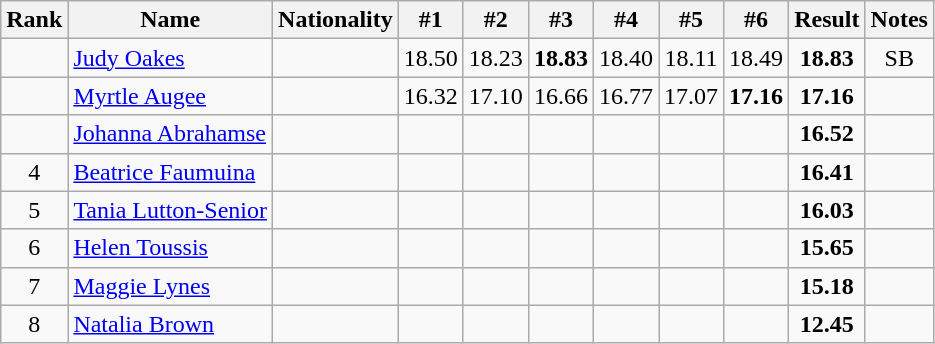<table class="wikitable sortable" style="text-align:center">
<tr>
<th>Rank</th>
<th>Name</th>
<th>Nationality</th>
<th>#1</th>
<th>#2</th>
<th>#3</th>
<th>#4</th>
<th>#5</th>
<th>#6</th>
<th>Result</th>
<th>Notes</th>
</tr>
<tr>
<td></td>
<td align=left><a href='#'>Judy Oakes</a></td>
<td align=left></td>
<td>18.50</td>
<td>18.23</td>
<td><strong>18.83</strong></td>
<td>18.40</td>
<td>18.11</td>
<td>18.49</td>
<td><strong>18.83</strong></td>
<td>SB</td>
</tr>
<tr>
<td></td>
<td align=left><a href='#'>Myrtle Augee</a></td>
<td align=left></td>
<td>16.32</td>
<td>17.10</td>
<td>16.66</td>
<td>16.77</td>
<td>17.07</td>
<td><strong>17.16</strong></td>
<td><strong>17.16</strong></td>
<td></td>
</tr>
<tr>
<td></td>
<td align=left><a href='#'>Johanna Abrahamse</a></td>
<td align=left></td>
<td></td>
<td></td>
<td></td>
<td></td>
<td></td>
<td></td>
<td><strong>16.52</strong></td>
<td></td>
</tr>
<tr>
<td>4</td>
<td align=left><a href='#'>Beatrice Faumuina</a></td>
<td align=left></td>
<td></td>
<td></td>
<td></td>
<td></td>
<td></td>
<td></td>
<td><strong>16.41</strong></td>
<td></td>
</tr>
<tr>
<td>5</td>
<td align=left><a href='#'>Tania Lutton-Senior</a></td>
<td align=left></td>
<td></td>
<td></td>
<td></td>
<td></td>
<td></td>
<td></td>
<td><strong>16.03</strong></td>
<td></td>
</tr>
<tr>
<td>6</td>
<td align=left><a href='#'>Helen Toussis</a></td>
<td align=left></td>
<td></td>
<td></td>
<td></td>
<td></td>
<td></td>
<td></td>
<td><strong>15.65</strong></td>
<td></td>
</tr>
<tr>
<td>7</td>
<td align=left><a href='#'>Maggie Lynes</a></td>
<td align=left></td>
<td></td>
<td></td>
<td></td>
<td></td>
<td></td>
<td></td>
<td><strong>15.18</strong></td>
<td></td>
</tr>
<tr>
<td>8</td>
<td align=left><a href='#'>Natalia Brown</a></td>
<td align=left></td>
<td></td>
<td></td>
<td></td>
<td></td>
<td></td>
<td></td>
<td><strong>12.45</strong></td>
<td></td>
</tr>
</table>
